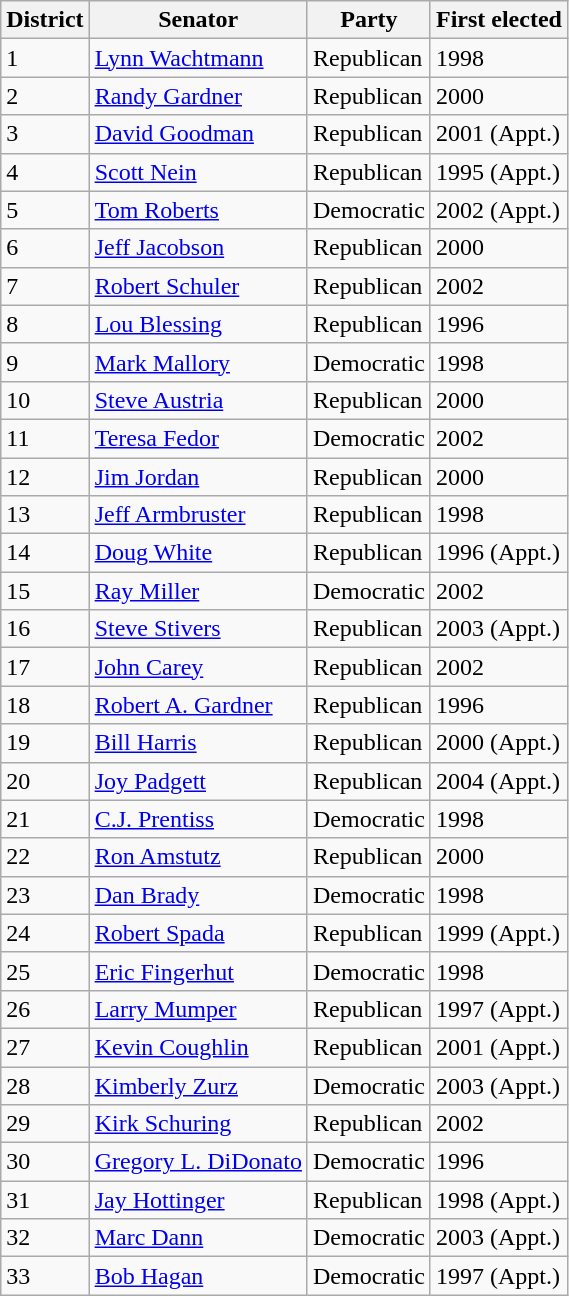<table class="wikitable sortable">
<tr>
<th>District</th>
<th>Senator</th>
<th>Party</th>
<th>First elected</th>
</tr>
<tr>
<td>1</td>
<td><a href='#'>Lynn Wachtmann</a></td>
<td>Republican</td>
<td>1998</td>
</tr>
<tr>
<td>2</td>
<td><a href='#'>Randy Gardner</a></td>
<td>Republican</td>
<td>2000</td>
</tr>
<tr>
<td>3</td>
<td><a href='#'>David Goodman</a></td>
<td>Republican</td>
<td>2001 (Appt.)</td>
</tr>
<tr>
<td>4</td>
<td><a href='#'>Scott Nein</a></td>
<td>Republican</td>
<td>1995 (Appt.)</td>
</tr>
<tr>
<td>5</td>
<td><a href='#'>Tom Roberts</a></td>
<td>Democratic</td>
<td>2002 (Appt.)</td>
</tr>
<tr>
<td>6</td>
<td><a href='#'>Jeff Jacobson</a></td>
<td>Republican</td>
<td>2000</td>
</tr>
<tr>
<td>7</td>
<td><a href='#'>Robert Schuler</a></td>
<td>Republican</td>
<td>2002</td>
</tr>
<tr>
<td>8</td>
<td><a href='#'>Lou Blessing</a></td>
<td>Republican</td>
<td>1996</td>
</tr>
<tr>
<td>9</td>
<td><a href='#'>Mark Mallory</a></td>
<td>Democratic</td>
<td>1998</td>
</tr>
<tr>
<td>10</td>
<td><a href='#'>Steve Austria</a></td>
<td>Republican</td>
<td>2000</td>
</tr>
<tr>
<td>11</td>
<td><a href='#'>Teresa Fedor</a></td>
<td>Democratic</td>
<td>2002</td>
</tr>
<tr>
<td>12</td>
<td><a href='#'>Jim Jordan</a></td>
<td>Republican</td>
<td>2000</td>
</tr>
<tr>
<td>13</td>
<td><a href='#'>Jeff Armbruster</a></td>
<td>Republican</td>
<td>1998</td>
</tr>
<tr>
<td>14</td>
<td><a href='#'>Doug White</a></td>
<td>Republican</td>
<td>1996 (Appt.)</td>
</tr>
<tr>
<td>15</td>
<td><a href='#'>Ray Miller</a></td>
<td>Democratic</td>
<td>2002</td>
</tr>
<tr>
<td>16</td>
<td><a href='#'>Steve Stivers</a></td>
<td>Republican</td>
<td>2003 (Appt.)</td>
</tr>
<tr>
<td>17</td>
<td><a href='#'>John Carey</a></td>
<td>Republican</td>
<td>2002</td>
</tr>
<tr>
<td>18</td>
<td><a href='#'>Robert A. Gardner</a></td>
<td>Republican</td>
<td>1996</td>
</tr>
<tr>
<td>19</td>
<td><a href='#'>Bill Harris</a></td>
<td>Republican</td>
<td>2000 (Appt.)</td>
</tr>
<tr>
<td>20</td>
<td><a href='#'>Joy Padgett</a></td>
<td>Republican</td>
<td>2004 (Appt.)</td>
</tr>
<tr>
<td>21</td>
<td><a href='#'>C.J. Prentiss</a></td>
<td>Democratic</td>
<td>1998</td>
</tr>
<tr>
<td>22</td>
<td><a href='#'>Ron Amstutz</a></td>
<td>Republican</td>
<td>2000</td>
</tr>
<tr>
<td>23</td>
<td><a href='#'>Dan Brady</a></td>
<td>Democratic</td>
<td>1998</td>
</tr>
<tr>
<td>24</td>
<td><a href='#'>Robert Spada</a></td>
<td>Republican</td>
<td>1999 (Appt.)</td>
</tr>
<tr>
<td>25</td>
<td><a href='#'>Eric Fingerhut</a></td>
<td>Democratic</td>
<td>1998</td>
</tr>
<tr>
<td>26</td>
<td><a href='#'>Larry Mumper</a></td>
<td>Republican</td>
<td>1997 (Appt.)</td>
</tr>
<tr>
<td>27</td>
<td><a href='#'>Kevin Coughlin</a></td>
<td>Republican</td>
<td>2001 (Appt.)</td>
</tr>
<tr>
<td>28</td>
<td><a href='#'>Kimberly Zurz</a></td>
<td>Democratic</td>
<td>2003 (Appt.)</td>
</tr>
<tr>
<td>29</td>
<td><a href='#'>Kirk Schuring</a></td>
<td>Republican</td>
<td>2002</td>
</tr>
<tr>
<td>30</td>
<td><a href='#'>Gregory L. DiDonato</a></td>
<td>Democratic</td>
<td>1996</td>
</tr>
<tr>
<td>31</td>
<td><a href='#'>Jay Hottinger</a></td>
<td>Republican</td>
<td>1998 (Appt.)</td>
</tr>
<tr>
<td>32</td>
<td><a href='#'>Marc Dann</a></td>
<td>Democratic</td>
<td>2003 (Appt.)</td>
</tr>
<tr>
<td>33</td>
<td><a href='#'>Bob Hagan</a></td>
<td>Democratic</td>
<td>1997 (Appt.)</td>
</tr>
</table>
